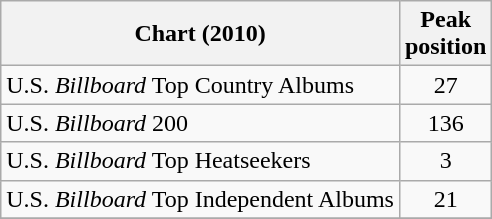<table class="wikitable">
<tr>
<th>Chart (2010)</th>
<th>Peak<br>position</th>
</tr>
<tr>
<td>U.S. <em>Billboard</em> Top Country Albums</td>
<td align="center">27</td>
</tr>
<tr>
<td>U.S. <em>Billboard</em> 200</td>
<td align="center">136</td>
</tr>
<tr>
<td>U.S. <em>Billboard</em> Top Heatseekers</td>
<td align="center">3</td>
</tr>
<tr>
<td>U.S. <em>Billboard</em> Top Independent Albums</td>
<td align="center">21</td>
</tr>
<tr>
</tr>
</table>
